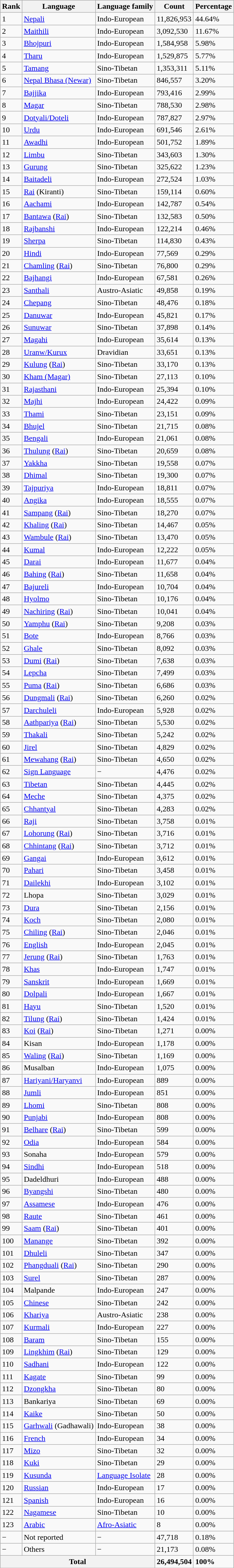<table class="wikitable sortable">
<tr>
<th>Rank</th>
<th>Language</th>
<th>Language family</th>
<th>Count</th>
<th>Percentage</th>
</tr>
<tr>
<td>1</td>
<td><a href='#'>Nepali</a></td>
<td>Indo-European</td>
<td>11,826,953</td>
<td>44.64%</td>
</tr>
<tr>
<td>2</td>
<td><a href='#'>Maithili</a></td>
<td>Indo-European</td>
<td>3,092,530</td>
<td>11.67%</td>
</tr>
<tr>
<td>3</td>
<td><a href='#'>Bhojpuri</a></td>
<td>Indo-European</td>
<td>1,584,958</td>
<td>5.98%</td>
</tr>
<tr>
<td>4</td>
<td><a href='#'>Tharu</a></td>
<td>Indo-European</td>
<td>1,529,875</td>
<td>5.77%</td>
</tr>
<tr>
<td>5</td>
<td><a href='#'>Tamang</a></td>
<td>Sino-Tibetan</td>
<td>1,353,311</td>
<td>5.11%</td>
</tr>
<tr>
<td>6</td>
<td><a href='#'>Nepal Bhasa (Newar)</a></td>
<td>Sino-Tibetan</td>
<td>846,557</td>
<td>3.20%</td>
</tr>
<tr>
<td>7</td>
<td><a href='#'>Bajjika</a></td>
<td>Indo-European</td>
<td>793,416</td>
<td>2.99%</td>
</tr>
<tr>
<td>8</td>
<td><a href='#'>Magar</a></td>
<td>Sino-Tibetan</td>
<td>788,530</td>
<td>2.98%</td>
</tr>
<tr>
<td>9</td>
<td><a href='#'>Dotyali/Doteli</a></td>
<td>Indo-European</td>
<td>787,827</td>
<td>2.97%</td>
</tr>
<tr>
<td>10</td>
<td><a href='#'>Urdu</a></td>
<td>Indo-European</td>
<td>691,546</td>
<td>2.61%</td>
</tr>
<tr>
<td>11</td>
<td><a href='#'>Awadhi</a></td>
<td>Indo-European</td>
<td>501,752</td>
<td>1.89%</td>
</tr>
<tr>
<td>12</td>
<td><a href='#'>Limbu</a></td>
<td>Sino-Tibetan</td>
<td>343,603</td>
<td>1.30%</td>
</tr>
<tr>
<td>13</td>
<td><a href='#'>Gurung</a></td>
<td>Sino-Tibetan</td>
<td>325,622</td>
<td>1.23%</td>
</tr>
<tr>
<td>14</td>
<td><a href='#'>Baitadeli</a></td>
<td>Indo-European</td>
<td>272,524</td>
<td>1.03%</td>
</tr>
<tr>
<td>15</td>
<td><a href='#'>Rai</a> (Kiranti)</td>
<td>Sino-Tibetan</td>
<td>159,114</td>
<td>0.60%</td>
</tr>
<tr>
<td>16</td>
<td><a href='#'>Aachami</a></td>
<td>Indo-European</td>
<td>142,787</td>
<td>0.54%</td>
</tr>
<tr>
<td>17</td>
<td><a href='#'>Bantawa</a> (<a href='#'>Rai</a>)</td>
<td>Sino-Tibetan</td>
<td>132,583</td>
<td>0.50%</td>
</tr>
<tr>
<td>18</td>
<td><a href='#'>Rajbanshi</a></td>
<td>Indo-European</td>
<td>122,214</td>
<td>0.46%</td>
</tr>
<tr>
<td>19</td>
<td><a href='#'>Sherpa</a></td>
<td>Sino-Tibetan</td>
<td>114,830</td>
<td>0.43%</td>
</tr>
<tr>
<td>20</td>
<td><a href='#'>Hindi</a></td>
<td>Indo-European</td>
<td>77,569</td>
<td>0.29%</td>
</tr>
<tr>
<td>21</td>
<td><a href='#'>Chamling</a> (<a href='#'>Rai</a>)</td>
<td>Sino-Tibetan</td>
<td>76,800</td>
<td>0.29%</td>
</tr>
<tr>
<td>22</td>
<td><a href='#'>Bajhangi</a></td>
<td>Indo-European</td>
<td>67,581</td>
<td>0.26%</td>
</tr>
<tr>
<td>23</td>
<td><a href='#'>Santhali</a></td>
<td>Austro-Asiatic</td>
<td>49,858</td>
<td>0.19%</td>
</tr>
<tr>
<td>24</td>
<td><a href='#'>Chepang</a></td>
<td>Sino-Tibetan</td>
<td>48,476</td>
<td>0.18%</td>
</tr>
<tr>
<td>25</td>
<td><a href='#'>Danuwar</a></td>
<td>Indo-European</td>
<td>45,821</td>
<td>0.17%</td>
</tr>
<tr>
<td>26</td>
<td><a href='#'>Sunuwar</a></td>
<td>Sino-Tibetan</td>
<td>37,898</td>
<td>0.14%</td>
</tr>
<tr>
<td>27</td>
<td><a href='#'>Magahi</a></td>
<td>Indo-European</td>
<td>35,614</td>
<td>0.13%</td>
</tr>
<tr>
<td>28</td>
<td><a href='#'>Uranw/Kurux</a></td>
<td>Dravidian</td>
<td>33,651</td>
<td>0.13%</td>
</tr>
<tr>
<td>29</td>
<td><a href='#'>Kulung</a> (<a href='#'>Rai</a>)</td>
<td>Sino-Tibetan</td>
<td>33,170</td>
<td>0.13%</td>
</tr>
<tr>
<td>30</td>
<td><a href='#'>Kham (Magar)</a></td>
<td>Sino-Tibetan</td>
<td>27,113</td>
<td>0.10%</td>
</tr>
<tr>
<td>31</td>
<td><a href='#'>Rajasthani</a></td>
<td>Indo-European</td>
<td>25,394</td>
<td>0.10%</td>
</tr>
<tr>
<td>32</td>
<td><a href='#'>Majhi</a></td>
<td>Indo-European</td>
<td>24,422</td>
<td>0.09%</td>
</tr>
<tr>
<td>33</td>
<td><a href='#'>Thami</a></td>
<td>Sino-Tibetan</td>
<td>23,151</td>
<td>0.09%</td>
</tr>
<tr>
<td>34</td>
<td><a href='#'>Bhujel</a></td>
<td>Sino-Tibetan</td>
<td>21,715</td>
<td>0.08%</td>
</tr>
<tr>
<td>35</td>
<td><a href='#'>Bengali</a></td>
<td>Indo-European</td>
<td>21,061</td>
<td>0.08%</td>
</tr>
<tr>
<td>36</td>
<td><a href='#'>Thulung</a> (<a href='#'>Rai</a>)</td>
<td>Sino-Tibetan</td>
<td>20,659</td>
<td>0.08%</td>
</tr>
<tr>
<td>37</td>
<td><a href='#'>Yakkha</a></td>
<td>Sino-Tibetan</td>
<td>19,558</td>
<td>0.07%</td>
</tr>
<tr>
<td>38</td>
<td><a href='#'>Dhimal</a></td>
<td>Sino-Tibetan</td>
<td>19,300</td>
<td>0.07%</td>
</tr>
<tr>
<td>39</td>
<td><a href='#'>Tajpuriya</a></td>
<td>Indo-European</td>
<td>18,811</td>
<td>0.07%</td>
</tr>
<tr>
<td>40</td>
<td><a href='#'>Angika</a></td>
<td>Indo-European</td>
<td>18,555</td>
<td>0.07%</td>
</tr>
<tr>
<td>41</td>
<td><a href='#'>Sampang</a> (<a href='#'>Rai</a>)</td>
<td>Sino-Tibetan</td>
<td>18,270</td>
<td>0.07%</td>
</tr>
<tr>
<td>42</td>
<td><a href='#'>Khaling</a> (<a href='#'>Rai</a>)</td>
<td>Sino-Tibetan</td>
<td>14,467</td>
<td>0.05%</td>
</tr>
<tr>
<td>43</td>
<td><a href='#'>Wambule</a> (<a href='#'>Rai</a>)</td>
<td>Sino-Tibetan</td>
<td>13,470</td>
<td>0.05%</td>
</tr>
<tr>
<td>44</td>
<td><a href='#'>Kumal</a></td>
<td>Indo-European</td>
<td>12,222</td>
<td>0.05%</td>
</tr>
<tr>
<td>45</td>
<td><a href='#'>Darai</a></td>
<td>Indo-European</td>
<td>11,677</td>
<td>0.04%</td>
</tr>
<tr>
<td>46</td>
<td><a href='#'>Bahing</a> (<a href='#'>Rai</a>)</td>
<td>Sino-Tibetan</td>
<td>11,658</td>
<td>0.04%</td>
</tr>
<tr>
<td>47</td>
<td><a href='#'>Bajureli</a></td>
<td>Indo-European</td>
<td>10,704</td>
<td>0.04%</td>
</tr>
<tr>
<td>48</td>
<td><a href='#'>Hyolmo</a></td>
<td>Sino-Tibetan</td>
<td>10,176</td>
<td>0.04%</td>
</tr>
<tr>
<td>49</td>
<td><a href='#'>Nachiring</a> (<a href='#'>Rai</a>)</td>
<td>Sino-Tibetan</td>
<td>10,041</td>
<td>0.04%</td>
</tr>
<tr>
<td>50</td>
<td><a href='#'>Yamphu</a> (<a href='#'>Rai</a>)</td>
<td>Sino-Tibetan</td>
<td>9,208</td>
<td>0.03%</td>
</tr>
<tr>
<td>51</td>
<td><a href='#'>Bote</a></td>
<td>Indo-European</td>
<td>8,766</td>
<td>0.03%</td>
</tr>
<tr>
<td>52</td>
<td><a href='#'>Ghale</a></td>
<td>Sino-Tibetan</td>
<td>8,092</td>
<td>0.03%</td>
</tr>
<tr>
<td>53</td>
<td><a href='#'>Dumi</a> (<a href='#'>Rai</a>)</td>
<td>Sino-Tibetan</td>
<td>7,638</td>
<td>0.03%</td>
</tr>
<tr>
<td>54</td>
<td><a href='#'>Lepcha</a></td>
<td>Sino-Tibetan</td>
<td>7,499</td>
<td>0.03%</td>
</tr>
<tr>
<td>55</td>
<td><a href='#'>Puma</a> (<a href='#'>Rai</a>)</td>
<td>Sino-Tibetan</td>
<td>6,686</td>
<td>0.03%</td>
</tr>
<tr>
<td>56</td>
<td><a href='#'>Dungmali</a> (<a href='#'>Rai</a>)</td>
<td>Sino-Tibetan</td>
<td>6,260</td>
<td>0.02%</td>
</tr>
<tr>
<td>57</td>
<td><a href='#'>Darchuleli</a></td>
<td>Indo-European</td>
<td>5,928</td>
<td>0.02%</td>
</tr>
<tr>
<td>58</td>
<td><a href='#'>Aathpariya</a> (<a href='#'>Rai</a>)</td>
<td>Sino-Tibetan</td>
<td>5,530</td>
<td>0.02%</td>
</tr>
<tr>
<td>59</td>
<td><a href='#'>Thakali</a></td>
<td>Sino-Tibetan</td>
<td>5,242</td>
<td>0.02%</td>
</tr>
<tr>
<td>60</td>
<td><a href='#'>Jirel</a></td>
<td>Sino-Tibetan</td>
<td>4,829</td>
<td>0.02%</td>
</tr>
<tr>
<td>61</td>
<td><a href='#'>Mewahang</a> (<a href='#'>Rai</a>)</td>
<td>Sino-Tibetan</td>
<td>4,650</td>
<td>0.02%</td>
</tr>
<tr>
<td>62</td>
<td><a href='#'>Sign Language</a></td>
<td>−</td>
<td>4,476</td>
<td>0.02%</td>
</tr>
<tr>
<td>63</td>
<td><a href='#'>Tibetan</a></td>
<td>Sino-Tibetan</td>
<td>4,445</td>
<td>0.02%</td>
</tr>
<tr>
<td>64</td>
<td><a href='#'>Meche</a></td>
<td>Sino-Tibetan</td>
<td>4,375</td>
<td>0.02%</td>
</tr>
<tr>
<td>65</td>
<td><a href='#'>Chhantyal</a></td>
<td>Sino-Tibetan</td>
<td>4,283</td>
<td>0.02%</td>
</tr>
<tr>
<td>66</td>
<td><a href='#'>Raji</a></td>
<td>Sino-Tibetan</td>
<td>3,758</td>
<td>0.01%</td>
</tr>
<tr>
<td>67</td>
<td><a href='#'>Lohorung</a> (<a href='#'>Rai</a>)</td>
<td>Sino-Tibetan</td>
<td>3,716</td>
<td>0.01%</td>
</tr>
<tr>
<td>68</td>
<td><a href='#'>Chhintang</a> (<a href='#'>Rai</a>)</td>
<td>Sino-Tibetan</td>
<td>3,712</td>
<td>0.01%</td>
</tr>
<tr>
<td>69</td>
<td><a href='#'>Gangai</a></td>
<td>Indo-European</td>
<td>3,612</td>
<td>0.01%</td>
</tr>
<tr>
<td>70</td>
<td><a href='#'>Pahari</a></td>
<td>Sino-Tibetan</td>
<td>3,458</td>
<td>0.01%</td>
</tr>
<tr>
<td>71</td>
<td><a href='#'>Dailekhi</a></td>
<td>Indo-European</td>
<td>3,102</td>
<td>0.01%</td>
</tr>
<tr>
<td>72</td>
<td>Lhopa</td>
<td>Sino-Tibetan</td>
<td>3,029</td>
<td>0.01%</td>
</tr>
<tr>
<td>73</td>
<td><a href='#'>Dura</a></td>
<td>Sino-Tibetan</td>
<td>2,156</td>
<td>0.01%</td>
</tr>
<tr>
<td>74</td>
<td><a href='#'>Koch</a></td>
<td>Sino-Tibetan</td>
<td>2,080</td>
<td>0.01%</td>
</tr>
<tr>
<td>75</td>
<td><a href='#'>Chiling</a> (<a href='#'>Rai</a>)</td>
<td>Sino-Tibetan</td>
<td>2,046</td>
<td>0.01%</td>
</tr>
<tr>
<td>76</td>
<td><a href='#'>English</a></td>
<td>Indo-European</td>
<td>2,045</td>
<td>0.01%</td>
</tr>
<tr>
<td>77</td>
<td><a href='#'>Jerung</a> (<a href='#'>Rai</a>)</td>
<td>Sino-Tibetan</td>
<td>1,763</td>
<td>0.01%</td>
</tr>
<tr>
<td>78</td>
<td><a href='#'>Khas</a></td>
<td>Indo-European</td>
<td>1,747</td>
<td>0.01%</td>
</tr>
<tr>
<td>79</td>
<td><a href='#'>Sanskrit</a></td>
<td>Indo-European</td>
<td>1,669</td>
<td>0.01%</td>
</tr>
<tr>
<td>80</td>
<td><a href='#'>Dolpali</a></td>
<td>Indo-European</td>
<td>1,667</td>
<td>0.01%</td>
</tr>
<tr>
<td>81</td>
<td><a href='#'>Hayu</a></td>
<td>Sino-Tibetan</td>
<td>1,520</td>
<td>0.01%</td>
</tr>
<tr>
<td>82</td>
<td><a href='#'>Tilung</a> (<a href='#'>Rai</a>)</td>
<td>Sino-Tibetan</td>
<td>1,424</td>
<td>0.01%</td>
</tr>
<tr>
<td>83</td>
<td><a href='#'>Koi</a> (<a href='#'>Rai</a>)</td>
<td>Sino-Tibetan</td>
<td>1,271</td>
<td>0.00%</td>
</tr>
<tr>
<td>84</td>
<td>Kisan</td>
<td>Indo-European</td>
<td>1,178</td>
<td>0.00%</td>
</tr>
<tr>
<td>85</td>
<td><a href='#'>Waling</a> (<a href='#'>Rai</a>)</td>
<td>Sino-Tibetan</td>
<td>1,169</td>
<td>0.00%</td>
</tr>
<tr>
<td>86</td>
<td>Musalban</td>
<td>Indo-European</td>
<td>1,075</td>
<td>0.00%</td>
</tr>
<tr>
<td>87</td>
<td><a href='#'>Hariyani/Haryanvi</a></td>
<td>Indo-European</td>
<td>889</td>
<td>0.00%</td>
</tr>
<tr>
<td>88</td>
<td><a href='#'>Jumli</a></td>
<td>Indo-European</td>
<td>851</td>
<td>0.00%</td>
</tr>
<tr>
<td>89</td>
<td><a href='#'>Lhomi</a></td>
<td>Sino-Tibetan</td>
<td>808</td>
<td>0.00%</td>
</tr>
<tr>
<td>90</td>
<td><a href='#'>Punjabi</a></td>
<td>Indo-European</td>
<td>808</td>
<td>0.00%</td>
</tr>
<tr>
<td>91</td>
<td><a href='#'>Belhare</a> (<a href='#'>Rai</a>)</td>
<td>Sino-Tibetan</td>
<td>599</td>
<td>0.00%</td>
</tr>
<tr>
<td>92</td>
<td><a href='#'>Odia</a></td>
<td>Indo-European</td>
<td>584</td>
<td>0.00%</td>
</tr>
<tr>
<td>93</td>
<td>Sonaha</td>
<td>Indo-European</td>
<td>579</td>
<td>0.00%</td>
</tr>
<tr>
<td>94</td>
<td><a href='#'>Sindhi</a></td>
<td>Indo-European</td>
<td>518</td>
<td>0.00%</td>
</tr>
<tr>
<td>95</td>
<td>Dadeldhuri</td>
<td>Indo-European</td>
<td>488</td>
<td>0.00%</td>
</tr>
<tr>
<td>96</td>
<td><a href='#'>Byangshi</a></td>
<td>Sino-Tibetan</td>
<td>480</td>
<td>0.00%</td>
</tr>
<tr>
<td>97</td>
<td><a href='#'>Assamese</a></td>
<td>Indo-European</td>
<td>476</td>
<td>0.00%</td>
</tr>
<tr>
<td>98</td>
<td><a href='#'>Raute</a></td>
<td>Sino-Tibetan</td>
<td>461</td>
<td>0.00%</td>
</tr>
<tr>
<td>99</td>
<td><a href='#'>Saam</a> (<a href='#'>Rai</a>)</td>
<td>Sino-Tibetan</td>
<td>401</td>
<td>0.00%</td>
</tr>
<tr>
<td>100</td>
<td><a href='#'>Manange</a></td>
<td>Sino-Tibetan</td>
<td>392</td>
<td>0.00%</td>
</tr>
<tr>
<td>101</td>
<td><a href='#'>Dhuleli</a></td>
<td>Sino-Tibetan</td>
<td>347</td>
<td>0.00%</td>
</tr>
<tr>
<td>102</td>
<td><a href='#'>Phangduali</a> (<a href='#'>Rai</a>)</td>
<td>Sino-Tibetan</td>
<td>290</td>
<td>0.00%</td>
</tr>
<tr>
<td>103</td>
<td><a href='#'>Surel</a></td>
<td>Sino-Tibetan</td>
<td>287</td>
<td>0.00%</td>
</tr>
<tr>
<td>104</td>
<td>Malpande</td>
<td>Indo-European</td>
<td>247</td>
<td>0.00%</td>
</tr>
<tr>
<td>105</td>
<td><a href='#'>Chinese</a></td>
<td>Sino-Tibetan</td>
<td>242</td>
<td>0.00%</td>
</tr>
<tr>
<td>106</td>
<td><a href='#'>Khariya</a></td>
<td>Austro-Asiatic</td>
<td>238</td>
<td>0.00%</td>
</tr>
<tr>
<td>107</td>
<td><a href='#'>Kurmali</a></td>
<td>Indo-European</td>
<td>227</td>
<td>0.00%</td>
</tr>
<tr>
<td>108</td>
<td><a href='#'>Baram</a></td>
<td>Sino-Tibetan</td>
<td>155</td>
<td>0.00%</td>
</tr>
<tr>
<td>109</td>
<td><a href='#'>Lingkhim</a> (<a href='#'>Rai</a>)</td>
<td>Sino-Tibetan</td>
<td>129</td>
<td>0.00%</td>
</tr>
<tr>
<td>110</td>
<td><a href='#'>Sadhani</a></td>
<td>Indo-European</td>
<td>122</td>
<td>0.00%</td>
</tr>
<tr>
<td>111</td>
<td><a href='#'>Kagate</a></td>
<td>Sino-Tibetan</td>
<td>99</td>
<td>0.00%</td>
</tr>
<tr>
<td>112</td>
<td><a href='#'>Dzongkha</a></td>
<td>Sino-Tibetan</td>
<td>80</td>
<td>0.00%</td>
</tr>
<tr>
<td>113</td>
<td>Bankariya</td>
<td>Sino-Tibetan</td>
<td>69</td>
<td>0.00%</td>
</tr>
<tr>
<td>114</td>
<td><a href='#'>Kaike</a></td>
<td>Sino-Tibetan</td>
<td>50</td>
<td>0.00%</td>
</tr>
<tr>
<td>115</td>
<td><a href='#'>Garhwali</a> (Gadhawali)</td>
<td>Indo-European</td>
<td>38</td>
<td>0.00%</td>
</tr>
<tr>
<td>116</td>
<td><a href='#'>French</a></td>
<td>Indo-European</td>
<td>34</td>
<td>0.00%</td>
</tr>
<tr>
<td>117</td>
<td><a href='#'>Mizo</a></td>
<td>Sino-Tibetan</td>
<td>32</td>
<td>0.00%</td>
</tr>
<tr>
<td>118</td>
<td><a href='#'>Kuki</a></td>
<td>Sino-Tibetan</td>
<td>29</td>
<td>0.00%</td>
</tr>
<tr>
<td>119</td>
<td><a href='#'>Kusunda</a></td>
<td><a href='#'>Language Isolate</a></td>
<td>28</td>
<td>0.00%</td>
</tr>
<tr>
<td>120</td>
<td><a href='#'>Russian</a></td>
<td>Indo-European</td>
<td>17</td>
<td>0.00%</td>
</tr>
<tr>
<td>121</td>
<td><a href='#'>Spanish</a></td>
<td>Indo-European</td>
<td>16</td>
<td>0.00%</td>
</tr>
<tr>
<td>122</td>
<td><a href='#'>Nagamese</a></td>
<td>Sino-Tibetan</td>
<td>10</td>
<td>0.00%</td>
</tr>
<tr>
<td>123</td>
<td><a href='#'>Arabic</a></td>
<td><a href='#'>Afro-Asiatic</a></td>
<td>8</td>
<td>0.00%</td>
</tr>
<tr>
<td>−</td>
<td>Not reported</td>
<td>−</td>
<td>47,718</td>
<td>0.18%</td>
</tr>
<tr>
<td>−</td>
<td>Others</td>
<td>−</td>
<td>21,173</td>
<td>0.08%</td>
</tr>
<tr>
<th colspan="3">Total</th>
<td><strong>26,494,504</strong></td>
<td><strong>100%</strong></td>
</tr>
<tr>
</tr>
</table>
